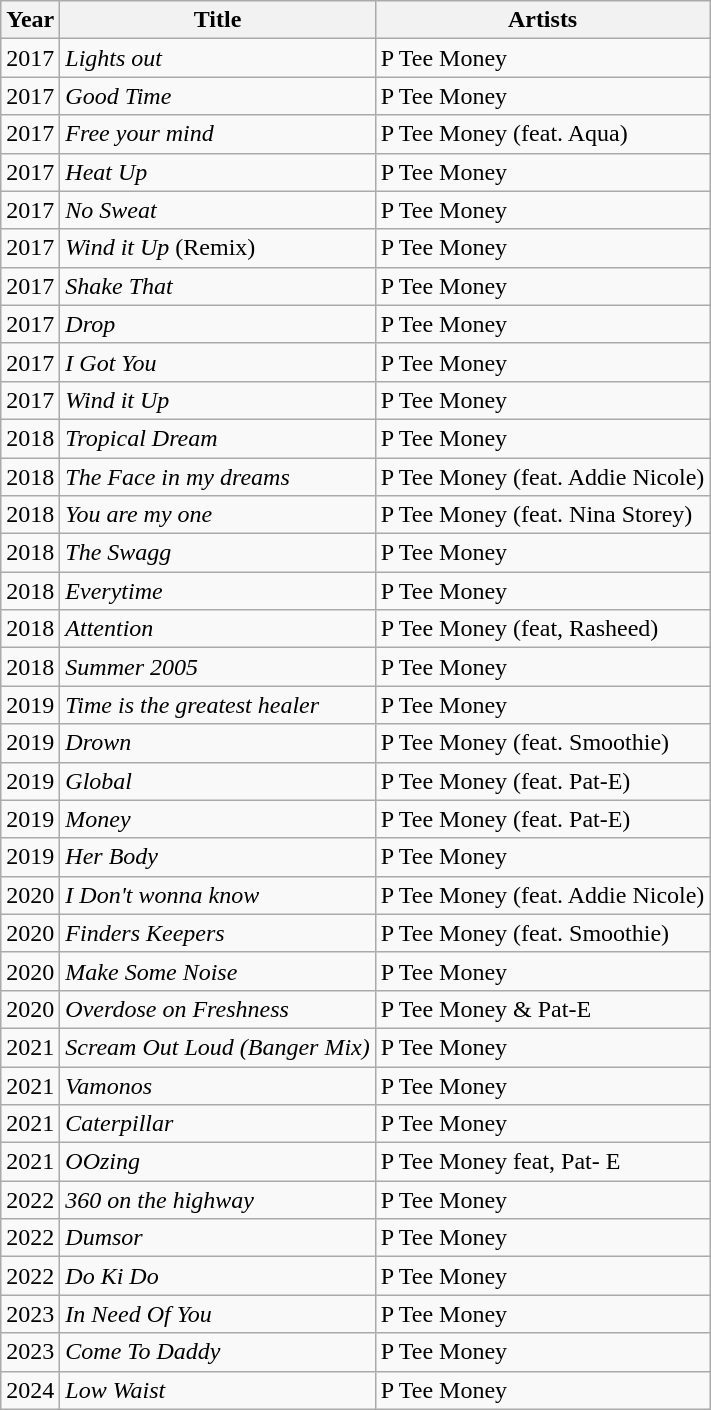<table class="wikitable">
<tr>
<th>Year</th>
<th>Title</th>
<th>Artists</th>
</tr>
<tr>
<td>2017</td>
<td><em>Lights out</em></td>
<td>P Tee Money</td>
</tr>
<tr>
<td>2017</td>
<td><em>Good Time</em></td>
<td>P Tee Money</td>
</tr>
<tr>
<td>2017</td>
<td><em>Free your mind</em></td>
<td>P Tee Money (feat. Aqua)</td>
</tr>
<tr>
<td>2017</td>
<td><em>Heat Up</em></td>
<td>P Tee Money</td>
</tr>
<tr>
<td>2017</td>
<td><em>No Sweat</em></td>
<td>P Tee Money</td>
</tr>
<tr>
<td>2017</td>
<td><em>Wind it Up</em> (Remix)</td>
<td>P Tee Money</td>
</tr>
<tr>
<td>2017</td>
<td><em>Shake That</em></td>
<td>P Tee Money</td>
</tr>
<tr>
<td>2017</td>
<td><em>Drop</em></td>
<td>P Tee Money</td>
</tr>
<tr>
<td>2017</td>
<td><em>I Got You</em></td>
<td>P Tee Money</td>
</tr>
<tr>
<td>2017</td>
<td><em>Wind it Up</em></td>
<td>P Tee Money</td>
</tr>
<tr>
<td>2018</td>
<td><em>Tropical Dream</em></td>
<td>P Tee Money</td>
</tr>
<tr>
<td>2018</td>
<td><em>The Face in my dreams</em></td>
<td>P Tee Money (feat. Addie Nicole)</td>
</tr>
<tr>
<td>2018</td>
<td><em>You are my one</em></td>
<td>P Tee Money (feat. Nina Storey)</td>
</tr>
<tr>
<td>2018</td>
<td><em>The Swagg</em></td>
<td>P Tee Money</td>
</tr>
<tr>
<td>2018</td>
<td><em>Everytime</em></td>
<td>P Tee Money</td>
</tr>
<tr>
<td>2018</td>
<td><em>Attention</em></td>
<td>P Tee Money  (feat, Rasheed)</td>
</tr>
<tr>
<td>2018</td>
<td><em>Summer 2005</em></td>
<td>P Tee Money</td>
</tr>
<tr>
<td>2019</td>
<td><em>Time is the greatest healer</em></td>
<td>P Tee Money</td>
</tr>
<tr>
<td>2019</td>
<td><em>Drown</em></td>
<td>P Tee Money (feat. Smoothie)</td>
</tr>
<tr>
<td>2019</td>
<td><em>Global </em></td>
<td>P Tee Money (feat. Pat-E)</td>
</tr>
<tr>
<td>2019</td>
<td><em>Money</em></td>
<td>P Tee Money (feat. Pat-E)</td>
</tr>
<tr>
<td>2019</td>
<td><em>Her Body</em></td>
<td>P Tee Money</td>
</tr>
<tr>
<td>2020</td>
<td><em>I Don't wonna know</em></td>
<td>P Tee Money (feat. Addie Nicole)</td>
</tr>
<tr>
<td>2020</td>
<td><em>Finders Keepers</em></td>
<td>P Tee Money (feat. Smoothie)</td>
</tr>
<tr>
<td>2020</td>
<td><em>Make Some Noise</em></td>
<td>P Tee Money</td>
</tr>
<tr>
<td>2020</td>
<td><em>Overdose on Freshness</em></td>
<td>P Tee Money & Pat-E</td>
</tr>
<tr>
<td>2021</td>
<td><em>Scream Out Loud (Banger Mix)</em></td>
<td>P Tee Money</td>
</tr>
<tr>
<td>2021</td>
<td><em>Vamonos</em></td>
<td>P Tee Money</td>
</tr>
<tr>
<td>2021</td>
<td><em>Caterpillar</em></td>
<td>P Tee Money</td>
</tr>
<tr>
<td>2021</td>
<td><em>OOzing</em></td>
<td>P Tee Money feat, Pat- E</td>
</tr>
<tr>
<td>2022</td>
<td><em>360 on the highway</em></td>
<td>P Tee Money</td>
</tr>
<tr>
<td>2022</td>
<td><em>Dumsor</em></td>
<td>P Tee Money</td>
</tr>
<tr>
<td>2022</td>
<td><em>Do Ki Do</em></td>
<td>P Tee Money</td>
</tr>
<tr>
<td>2023</td>
<td><em>In Need Of You</em></td>
<td>P Tee Money</td>
</tr>
<tr>
<td>2023</td>
<td><em>Come To Daddy</em></td>
<td>P Tee Money</td>
</tr>
<tr>
<td>2024</td>
<td><em>Low Waist</em></td>
<td>P Tee Money</td>
</tr>
</table>
